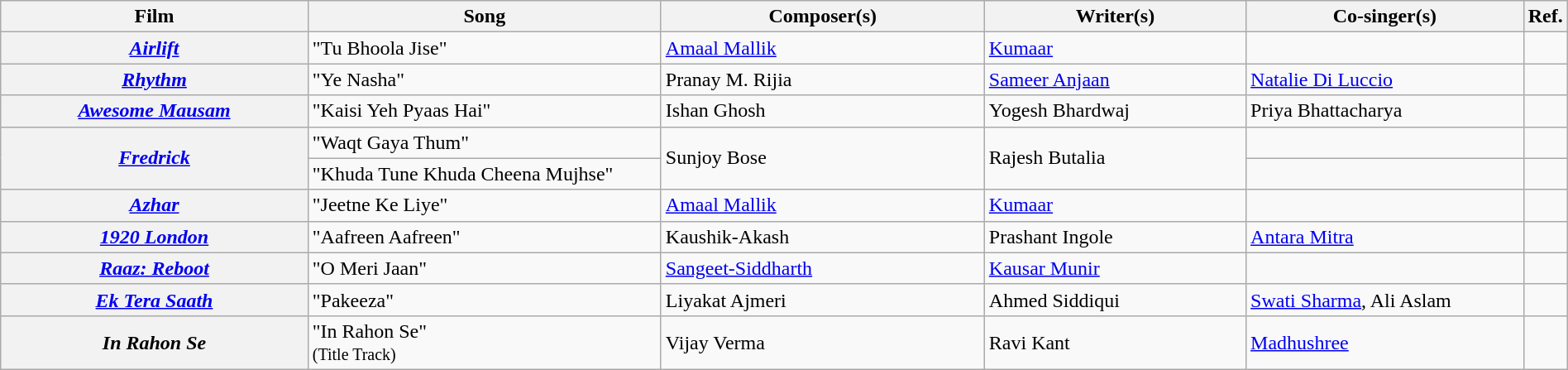<table class="wikitable plainrowheaders" width="100%" textcolor:#000;">
<tr>
<th scope="col" width=20%><strong>Film</strong></th>
<th scope="col" width=23%><strong>Song</strong></th>
<th scope="col" width=21%><strong>Composer(s)</strong></th>
<th scope="col" width=17%><strong>Writer(s)</strong></th>
<th scope="col" width=18%><strong>Co-singer(s)</strong></th>
<th scope="col" width=1%><strong>Ref.</strong></th>
</tr>
<tr>
<th scope="row"><em><a href='#'>Airlift</a></em></th>
<td>"Tu Bhoola Jise"</td>
<td><a href='#'>Amaal Mallik</a></td>
<td><a href='#'>Kumaar</a></td>
<td></td>
<td></td>
</tr>
<tr>
<th scope="row"><em><a href='#'>Rhythm</a></em></th>
<td>"Ye Nasha"</td>
<td>Pranay M. Rijia</td>
<td><a href='#'>Sameer Anjaan</a></td>
<td><a href='#'>Natalie Di Luccio</a></td>
<td></td>
</tr>
<tr>
<th scope="row"><em><a href='#'>Awesome Mausam</a></em></th>
<td>"Kaisi Yeh Pyaas Hai"</td>
<td>Ishan Ghosh</td>
<td>Yogesh Bhardwaj</td>
<td>Priya Bhattacharya</td>
<td></td>
</tr>
<tr>
<th scope="row" rowspan="2"><em><a href='#'>Fredrick</a></em></th>
<td>"Waqt Gaya Thum"</td>
<td rowspan="2">Sunjoy Bose</td>
<td rowspan="2">Rajesh Butalia</td>
<td></td>
<td></td>
</tr>
<tr>
<td>"Khuda Tune Khuda Cheena Mujhse"</td>
<td></td>
<td></td>
</tr>
<tr>
<th scope="row"><em><a href='#'>Azhar</a></em></th>
<td>"Jeetne Ke Liye"</td>
<td><a href='#'>Amaal Mallik</a></td>
<td><a href='#'>Kumaar</a></td>
<td></td>
<td></td>
</tr>
<tr>
<th scope="row"><em><a href='#'>1920 London</a></em></th>
<td>"Aafreen Aafreen"</td>
<td>Kaushik-Akash</td>
<td>Prashant Ingole</td>
<td><a href='#'>Antara Mitra</a></td>
<td></td>
</tr>
<tr>
<th scope="row"><em><a href='#'>Raaz: Reboot</a></em></th>
<td>"O Meri Jaan"</td>
<td><a href='#'>Sangeet-Siddharth</a></td>
<td><a href='#'>Kausar Munir</a></td>
<td></td>
<td></td>
</tr>
<tr>
<th scope="row"><em><a href='#'>Ek Tera Saath</a></em></th>
<td>"Pakeeza"</td>
<td>Liyakat Ajmeri</td>
<td>Ahmed Siddiqui</td>
<td><a href='#'>Swati Sharma</a>, Ali Aslam</td>
<td></td>
</tr>
<tr>
<th scope="row"><em>In Rahon Se</em></th>
<td>"In Rahon Se"<br><small>(Title Track)</small></td>
<td>Vijay Verma</td>
<td>Ravi Kant</td>
<td><a href='#'>Madhushree</a></td>
<td></td>
</tr>
</table>
